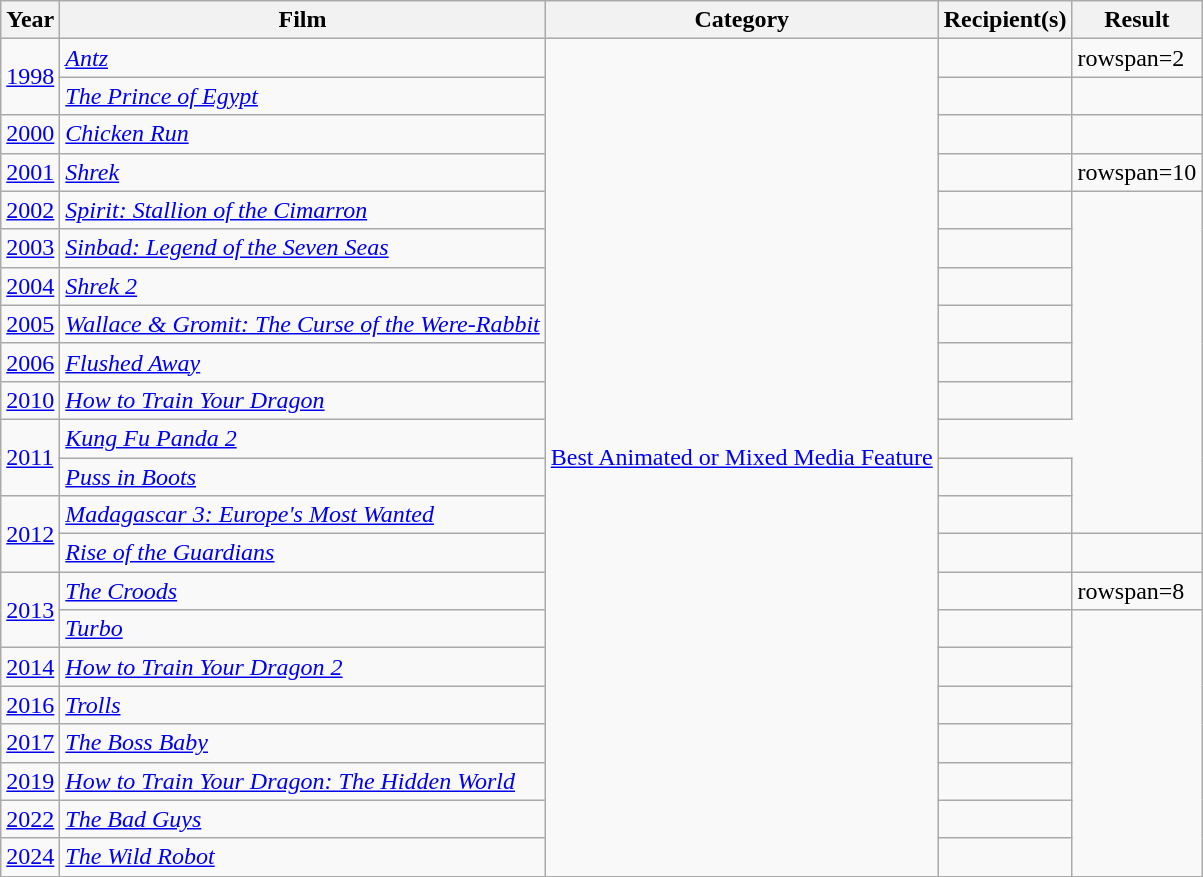<table class="wikitable">
<tr>
<th>Year</th>
<th>Film</th>
<th>Category</th>
<th>Recipient(s)</th>
<th>Result</th>
</tr>
<tr>
<td rowspan=2><a href='#'>1998</a></td>
<td><em><a href='#'>Antz</a></em></td>
<td rowspan=22><a href='#'>Best Animated or Mixed Media Feature</a></td>
<td></td>
<td>rowspan=2 </td>
</tr>
<tr>
<td><em><a href='#'>The Prince of Egypt</a></em></td>
<td></td>
</tr>
<tr>
<td><a href='#'>2000</a></td>
<td><em><a href='#'>Chicken Run</a></em></td>
<td></td>
<td></td>
</tr>
<tr>
<td><a href='#'>2001</a></td>
<td><em><a href='#'>Shrek</a></em></td>
<td></td>
<td>rowspan=10 </td>
</tr>
<tr>
<td><a href='#'>2002</a></td>
<td><em><a href='#'>Spirit: Stallion of the Cimarron</a></em></td>
<td></td>
</tr>
<tr>
<td><a href='#'>2003</a></td>
<td><em><a href='#'>Sinbad: Legend of the Seven Seas</a></em></td>
<td></td>
</tr>
<tr>
<td><a href='#'>2004</a></td>
<td><em><a href='#'>Shrek 2</a></em></td>
<td></td>
</tr>
<tr>
<td><a href='#'>2005</a></td>
<td><em><a href='#'>Wallace & Gromit: The Curse of the Were-Rabbit</a></em></td>
<td></td>
</tr>
<tr>
<td><a href='#'>2006</a></td>
<td><em><a href='#'>Flushed Away</a></em></td>
<td></td>
</tr>
<tr>
<td><a href='#'>2010</a></td>
<td><em><a href='#'>How to Train Your Dragon</a></em></td>
<td></td>
</tr>
<tr>
<td rowspan=2><a href='#'>2011</a></td>
<td><em><a href='#'>Kung Fu Panda 2</a></em></td>
</tr>
<tr>
<td><em><a href='#'>Puss in Boots</a></em></td>
<td></td>
</tr>
<tr>
<td rowspan=2><a href='#'>2012</a></td>
<td><em><a href='#'>Madagascar 3: Europe's Most Wanted</a></em></td>
<td></td>
</tr>
<tr>
<td><em><a href='#'>Rise of the Guardians</a></em></td>
<td></td>
<td></td>
</tr>
<tr>
<td rowspan=2><a href='#'>2013</a></td>
<td><em><a href='#'>The Croods</a></em></td>
<td></td>
<td>rowspan=8 </td>
</tr>
<tr>
<td><em><a href='#'>Turbo</a></em></td>
<td></td>
</tr>
<tr>
<td><a href='#'>2014</a></td>
<td><em><a href='#'>How to Train Your Dragon 2</a></em></td>
<td></td>
</tr>
<tr>
<td><a href='#'>2016</a></td>
<td><em><a href='#'>Trolls</a></em></td>
<td></td>
</tr>
<tr>
<td><a href='#'>2017</a></td>
<td><em><a href='#'>The Boss Baby</a></em></td>
<td></td>
</tr>
<tr>
<td><a href='#'>2019</a></td>
<td><em><a href='#'>How to Train Your Dragon: The Hidden World</a></em></td>
<td></td>
</tr>
<tr>
<td><a href='#'>2022</a></td>
<td><em><a href='#'>The Bad Guys</a></em></td>
<td></td>
</tr>
<tr>
<td><a href='#'>2024</a></td>
<td><em><a href='#'>The Wild Robot</a></em></td>
<td></td>
</tr>
</table>
